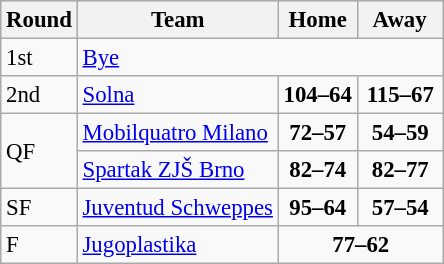<table class="wikitable" style="text-align: left; font-size:95%">
<tr bgcolor="#ccccff">
<th>Round</th>
<th>Team</th>
<th>Home</th>
<th>  Away  </th>
</tr>
<tr>
<td>1st</td>
<td colspan=3><a href='#'>Bye</a></td>
</tr>
<tr>
<td>2nd</td>
<td> <a href='#'>Solna</a></td>
<td style="text-align:center;"><strong>104–64</strong></td>
<td style="text-align:center;"><strong>115–67</strong></td>
</tr>
<tr>
<td rowspan=2>QF</td>
<td> <a href='#'>Mobilquatro Milano</a></td>
<td style="text-align:center;"><strong>72–57</strong></td>
<td style="text-align:center;"><strong>54–59</strong></td>
</tr>
<tr>
<td> <a href='#'>Spartak ZJŠ Brno</a></td>
<td style="text-align:center;"><strong>82–74</strong></td>
<td style="text-align:center;"><strong>82–77</strong></td>
</tr>
<tr>
<td>SF</td>
<td> <a href='#'>Juventud Schweppes</a></td>
<td style="text-align:center;"><strong>95–64</strong></td>
<td style="text-align:center;"><strong>57–54</strong></td>
</tr>
<tr>
<td>F</td>
<td> <a href='#'>Jugoplastika</a></td>
<td colspan=2 align="center"><strong>77–62</strong></td>
</tr>
</table>
